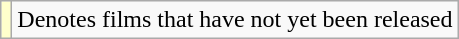<table class="wikitable sortable">
<tr>
<td style="background:#FFFFCC;"></td>
<td>Denotes films that have not yet been released</td>
</tr>
</table>
